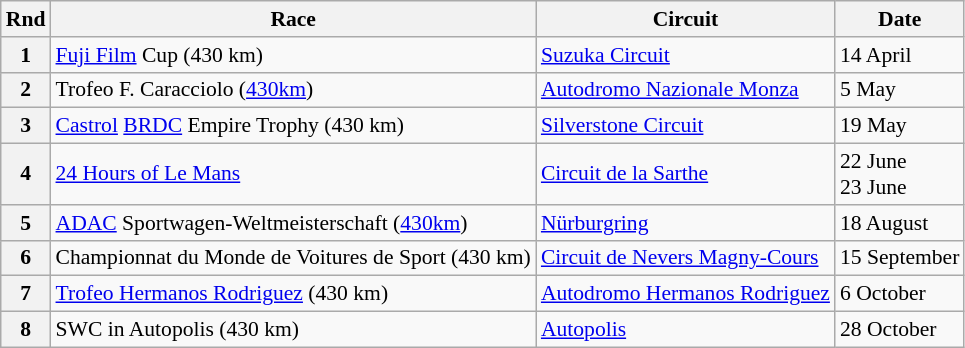<table class="wikitable" style="font-size: 90%;">
<tr>
<th>Rnd</th>
<th>Race</th>
<th>Circuit</th>
<th>Date</th>
</tr>
<tr>
<th>1</th>
<td> <a href='#'>Fuji Film</a> Cup (430 km)</td>
<td><a href='#'>Suzuka Circuit</a></td>
<td>14 April</td>
</tr>
<tr>
<th>2</th>
<td> Trofeo F. Caracciolo (<a href='#'>430km</a>)</td>
<td><a href='#'>Autodromo Nazionale Monza</a></td>
<td>5 May</td>
</tr>
<tr>
<th>3</th>
<td> <a href='#'>Castrol</a> <a href='#'>BRDC</a> Empire Trophy (430 km)</td>
<td><a href='#'>Silverstone Circuit</a></td>
<td>19 May</td>
</tr>
<tr>
<th>4</th>
<td> <a href='#'>24 Hours of Le Mans</a></td>
<td><a href='#'>Circuit de la Sarthe</a></td>
<td>22 June<br>23 June</td>
</tr>
<tr>
<th>5</th>
<td> <a href='#'>ADAC</a> Sportwagen-Weltmeisterschaft (<a href='#'>430km</a>)</td>
<td><a href='#'>Nürburgring</a></td>
<td>18 August</td>
</tr>
<tr>
<th>6</th>
<td> Championnat du Monde de Voitures de Sport (430 km)</td>
<td><a href='#'>Circuit de Nevers Magny-Cours</a></td>
<td>15 September</td>
</tr>
<tr>
<th>7</th>
<td> <a href='#'>Trofeo Hermanos Rodriguez</a> (430 km)</td>
<td><a href='#'>Autodromo Hermanos Rodriguez</a></td>
<td>6 October</td>
</tr>
<tr>
<th>8</th>
<td> SWC in Autopolis (430 km)</td>
<td><a href='#'>Autopolis</a></td>
<td>28 October</td>
</tr>
</table>
